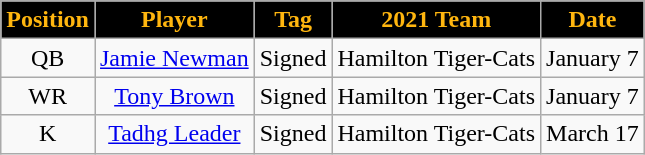<table class="wikitable sortable" style="text-align:center">
<tr>
<th style="background:black;color:#FFB60F;">Position</th>
<th style= "background:black;color:#FFB60F;">Player</th>
<th style= "background:black;color:#FFB60F;">Tag</th>
<th style= "background:black;color:#FFB60F;">2021 Team</th>
<th style= "background:black;color:#FFB60F;">Date</th>
</tr>
<tr>
<td>QB</td>
<td><a href='#'>Jamie Newman</a></td>
<td>Signed</td>
<td>Hamilton Tiger-Cats</td>
<td>January 7</td>
</tr>
<tr>
<td>WR</td>
<td><a href='#'>Tony Brown</a></td>
<td>Signed</td>
<td>Hamilton Tiger-Cats</td>
<td>January 7</td>
</tr>
<tr>
<td>K</td>
<td><a href='#'>Tadhg Leader</a></td>
<td>Signed</td>
<td>Hamilton Tiger-Cats</td>
<td>March 17</td>
</tr>
</table>
